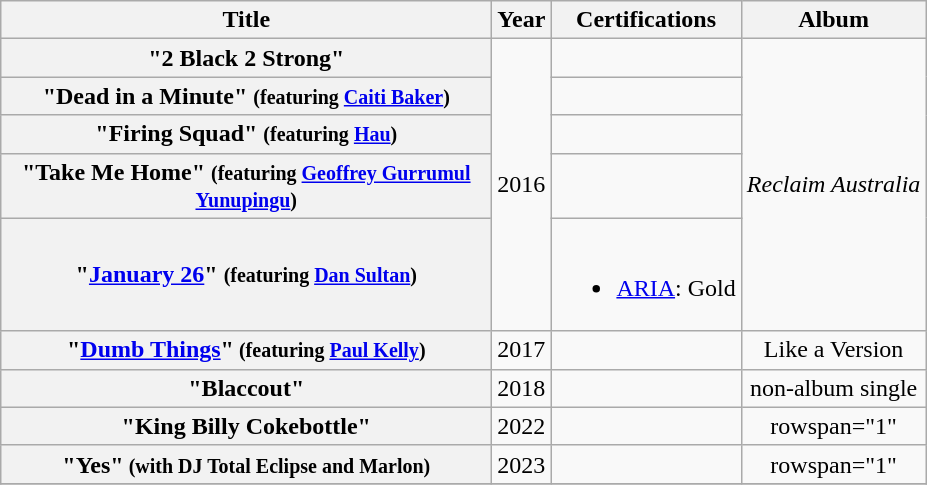<table class="wikitable plainrowheaders" style="text-align:center;">
<tr>
<th scope="col" rowspan="1" style="width:20em;">Title</th>
<th scope="col" rowspan="1" style="width:1em;">Year</th>
<th scope="col" rowspan="1">Certifications</th>
<th scope="col" rowspan="1">Album</th>
</tr>
<tr>
<th scope="row">"2 Black 2 Strong"</th>
<td rowspan="5">2016</td>
<td></td>
<td rowspan="5"><em>Reclaim Australia</em></td>
</tr>
<tr>
<th scope="row">"Dead in a Minute" <small> (featuring <a href='#'>Caiti Baker</a>)</small></th>
<td></td>
</tr>
<tr>
<th scope="row">"Firing Squad" <small> (featuring <a href='#'>Hau</a>)</small></th>
<td></td>
</tr>
<tr>
<th scope="row">"Take Me Home" <small> (featuring <a href='#'>Geoffrey Gurrumul Yunupingu</a>)</small></th>
<td></td>
</tr>
<tr>
<th scope="row">"<a href='#'>January 26</a>" <small> (featuring <a href='#'>Dan Sultan</a>)</small></th>
<td><br><ul><li><a href='#'>ARIA</a>: Gold</li></ul></td>
</tr>
<tr>
<th scope="row">"<a href='#'>Dumb Things</a>"<small> (featuring <a href='#'>Paul Kelly</a>)</small></th>
<td rowspan="1">2017</td>
<td></td>
<td rowspan="1">Like a Version</td>
</tr>
<tr>
<th scope="row">"Blaccout"</th>
<td rowspan="1">2018</td>
<td></td>
<td rowspan="1">non-album single</td>
</tr>
<tr>
<th scope="row">"King Billy Cokebottle"</th>
<td rowspan="1">2022</td>
<td></td>
<td>rowspan="1" </td>
</tr>
<tr>
<th scope="row">"Yes"<small> (with DJ Total Eclipse and Marlon)</small></th>
<td rowspan="1">2023</td>
<td></td>
<td>rowspan="1" </td>
</tr>
<tr>
</tr>
</table>
